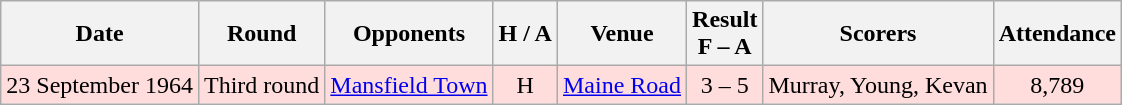<table class="wikitable" style="text-align:center">
<tr>
<th>Date</th>
<th>Round</th>
<th>Opponents</th>
<th>H / A</th>
<th>Venue</th>
<th>Result<br>F – A</th>
<th>Scorers</th>
<th>Attendance</th>
</tr>
<tr bgcolor="#ffdddd">
<td>23 September 1964</td>
<td>Third round</td>
<td><a href='#'>Mansfield Town</a></td>
<td>H</td>
<td><a href='#'>Maine Road</a></td>
<td>3 – 5</td>
<td>Murray, Young, Kevan</td>
<td>8,789</td>
</tr>
</table>
